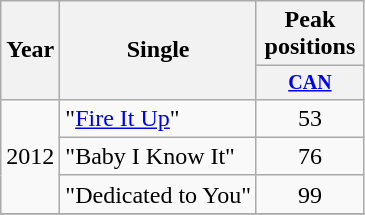<table class="wikitable" style="text-align:center;">
<tr>
<th rowspan="2">Year</th>
<th rowspan="2">Single</th>
<th>Peak positions</th>
</tr>
<tr style="font-size:smaller;">
<th width="65"><a href='#'>CAN</a></th>
</tr>
<tr>
<td rowspan="3">2012</td>
<td align="left">"<a href='#'>Fire It Up</a>"</td>
<td>53</td>
</tr>
<tr>
<td align="left">"Baby I Know It"</td>
<td>76</td>
</tr>
<tr>
<td align="left">"Dedicated to You"</td>
<td>99</td>
</tr>
<tr>
</tr>
</table>
